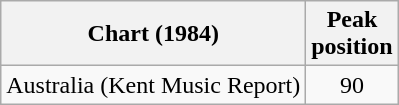<table class="wikitable sortable">
<tr>
<th>Chart (1984)</th>
<th>Peak<br>position</th>
</tr>
<tr>
<td>Australia (Kent Music Report)</td>
<td style="text-align:center;">90</td>
</tr>
</table>
